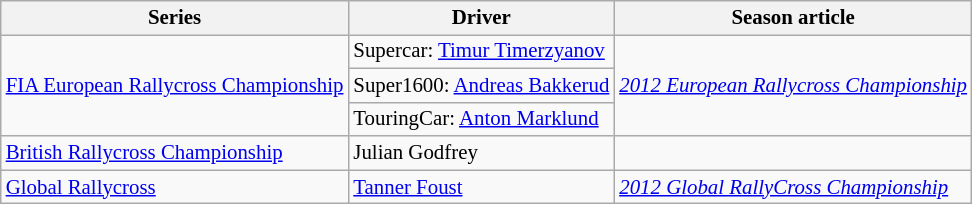<table class="wikitable" style="font-size: 87%;">
<tr>
<th>Series</th>
<th>Driver</th>
<th>Season article</th>
</tr>
<tr>
<td rowspan=3><a href='#'>FIA European Rallycross Championship</a></td>
<td>Supercar:  <a href='#'>Timur Timerzyanov</a></td>
<td rowspan=3><em><a href='#'>2012 European Rallycross Championship</a></em></td>
</tr>
<tr>
<td>Super1600:  <a href='#'>Andreas Bakkerud</a></td>
</tr>
<tr>
<td>TouringCar:  <a href='#'>Anton Marklund</a></td>
</tr>
<tr>
<td><a href='#'>British Rallycross Championship</a></td>
<td> Julian Godfrey</td>
<td></td>
</tr>
<tr>
<td><a href='#'>Global Rallycross</a></td>
<td> <a href='#'>Tanner Foust</a></td>
<td><em><a href='#'>2012 Global RallyCross Championship</a></em></td>
</tr>
</table>
